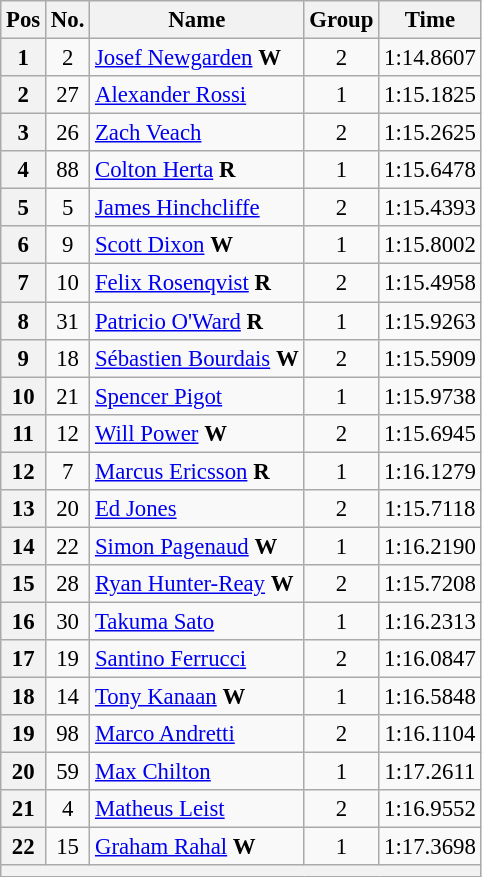<table class="wikitable sortable" style="text-align:center; font-size: 95%;">
<tr>
<th>Pos</th>
<th>No.</th>
<th>Name</th>
<th>Group</th>
<th>Time</th>
</tr>
<tr>
<th scope="row">1</th>
<td>2</td>
<td align="left"> <a href='#'>Josef Newgarden</a> <strong><span>W</span></strong></td>
<td>2</td>
<td>1:14.8607</td>
</tr>
<tr>
<th scope="row">2</th>
<td>27</td>
<td align="left"> <a href='#'>Alexander Rossi</a></td>
<td>1</td>
<td>1:15.1825</td>
</tr>
<tr>
<th scope="row">3</th>
<td>26</td>
<td align="left"> <a href='#'>Zach Veach</a></td>
<td>2</td>
<td>1:15.2625</td>
</tr>
<tr>
<th scope="row">4</th>
<td>88</td>
<td align="left"> <a href='#'>Colton Herta</a> <strong><span>R</span></strong></td>
<td>1</td>
<td>1:15.6478</td>
</tr>
<tr>
<th scope="row">5</th>
<td>5</td>
<td align="left"> <a href='#'>James Hinchcliffe</a></td>
<td>2</td>
<td>1:15.4393</td>
</tr>
<tr>
<th scope="row">6</th>
<td>9</td>
<td align="left"> <a href='#'>Scott Dixon</a> <strong><span>W</span></strong></td>
<td>1</td>
<td>1:15.8002</td>
</tr>
<tr>
<th scope="row">7</th>
<td>10</td>
<td align="left"> <a href='#'>Felix Rosenqvist</a> <strong><span>R</span></strong></td>
<td>2</td>
<td>1:15.4958</td>
</tr>
<tr>
<th scope="row">8</th>
<td>31</td>
<td align="left"> <a href='#'>Patricio O'Ward</a> <strong><span>R</span></strong></td>
<td>1</td>
<td>1:15.9263</td>
</tr>
<tr>
<th scope="row">9</th>
<td>18</td>
<td align="left"> <a href='#'>Sébastien Bourdais</a> <strong><span>W</span></strong></td>
<td>2</td>
<td>1:15.5909</td>
</tr>
<tr>
<th scope="row">10</th>
<td>21</td>
<td align="left"> <a href='#'>Spencer Pigot</a></td>
<td>1</td>
<td>1:15.9738</td>
</tr>
<tr>
<th scope="row">11</th>
<td>12</td>
<td align="left"> <a href='#'>Will Power</a> <strong><span>W</span></strong></td>
<td>2</td>
<td>1:15.6945</td>
</tr>
<tr>
<th scope="row">12</th>
<td>7</td>
<td align="left"> <a href='#'>Marcus Ericsson</a> <strong><span>R</span></strong></td>
<td>1</td>
<td>1:16.1279</td>
</tr>
<tr>
<th scope="row">13</th>
<td>20</td>
<td align="left"> <a href='#'>Ed Jones</a></td>
<td>2</td>
<td>1:15.7118</td>
</tr>
<tr>
<th scope="row">14</th>
<td>22</td>
<td align="left"> <a href='#'>Simon Pagenaud</a> <strong><span>W</span></strong></td>
<td>1</td>
<td>1:16.2190</td>
</tr>
<tr>
<th scope="row">15</th>
<td>28</td>
<td align="left"> <a href='#'>Ryan Hunter-Reay</a> <strong><span>W</span></strong></td>
<td>2</td>
<td>1:15.7208</td>
</tr>
<tr>
<th scope="row">16</th>
<td>30</td>
<td align="left"> <a href='#'>Takuma Sato</a></td>
<td>1</td>
<td>1:16.2313</td>
</tr>
<tr>
<th scope="row">17</th>
<td>19</td>
<td align="left"> <a href='#'>Santino Ferrucci</a></td>
<td>2</td>
<td>1:16.0847</td>
</tr>
<tr>
<th scope="row">18</th>
<td>14</td>
<td align="left"> <a href='#'>Tony Kanaan</a> <strong><span>W</span></strong></td>
<td>1</td>
<td>1:16.5848</td>
</tr>
<tr>
<th scope="row">19</th>
<td>98</td>
<td align="left"> <a href='#'>Marco Andretti</a></td>
<td>2</td>
<td>1:16.1104</td>
</tr>
<tr>
<th scope="row">20</th>
<td>59</td>
<td align="left"> <a href='#'>Max Chilton</a></td>
<td>1</td>
<td>1:17.2611</td>
</tr>
<tr>
<th scope="row">21</th>
<td>4</td>
<td align="left"> <a href='#'>Matheus Leist</a></td>
<td>2</td>
<td>1:16.9552</td>
</tr>
<tr>
<th scope="row">22</th>
<td>15</td>
<td align="left"> <a href='#'>Graham Rahal</a> <strong><span>W</span></strong></td>
<td>1</td>
<td>1:17.3698</td>
</tr>
<tr>
<th colspan="9" align="center"></th>
</tr>
</table>
